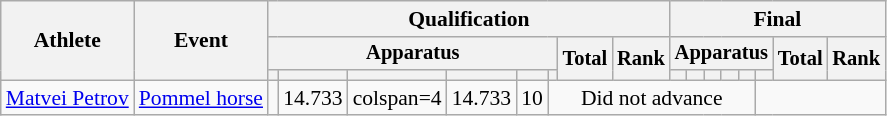<table class="wikitable" style="font-size:90%">
<tr>
<th rowspan=3>Athlete</th>
<th rowspan=3>Event</th>
<th colspan =8>Qualification</th>
<th colspan =8>Final</th>
</tr>
<tr style="font-size:95%">
<th colspan=6>Apparatus</th>
<th rowspan=2>Total</th>
<th rowspan=2>Rank</th>
<th colspan=6>Apparatus</th>
<th rowspan=2>Total</th>
<th rowspan=2>Rank</th>
</tr>
<tr style="font-size:95%">
<th></th>
<th></th>
<th></th>
<th></th>
<th></th>
<th></th>
<th></th>
<th></th>
<th></th>
<th></th>
<th></th>
<th></th>
</tr>
<tr align=center>
<td align=left><a href='#'>Matvei Petrov</a></td>
<td align=left><a href='#'>Pommel horse</a></td>
<td></td>
<td>14.733</td>
<td>colspan=4 </td>
<td>14.733</td>
<td>10</td>
<td colspan=8>Did not advance</td>
</tr>
</table>
